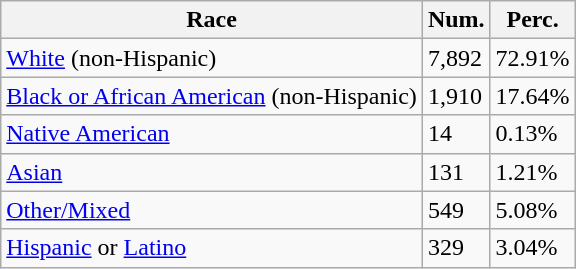<table class="wikitable">
<tr>
<th>Race</th>
<th>Num.</th>
<th>Perc.</th>
</tr>
<tr>
<td><a href='#'>White</a> (non-Hispanic)</td>
<td>7,892</td>
<td>72.91%</td>
</tr>
<tr>
<td><a href='#'>Black or African American</a> (non-Hispanic)</td>
<td>1,910</td>
<td>17.64%</td>
</tr>
<tr>
<td><a href='#'>Native American</a></td>
<td>14</td>
<td>0.13%</td>
</tr>
<tr>
<td><a href='#'>Asian</a></td>
<td>131</td>
<td>1.21%</td>
</tr>
<tr>
<td><a href='#'>Other/Mixed</a></td>
<td>549</td>
<td>5.08%</td>
</tr>
<tr>
<td><a href='#'>Hispanic</a> or <a href='#'>Latino</a></td>
<td>329</td>
<td>3.04%</td>
</tr>
</table>
